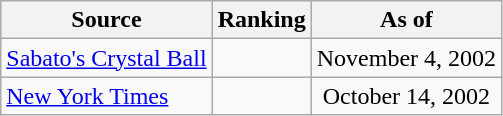<table class="wikitable" style="text-align:center">
<tr>
<th>Source</th>
<th>Ranking</th>
<th>As of</th>
</tr>
<tr>
<td align=left><a href='#'>Sabato's Crystal Ball</a></td>
<td></td>
<td>November 4, 2002</td>
</tr>
<tr>
<td align=left><a href='#'>New York Times</a></td>
<td></td>
<td>October 14, 2002</td>
</tr>
</table>
